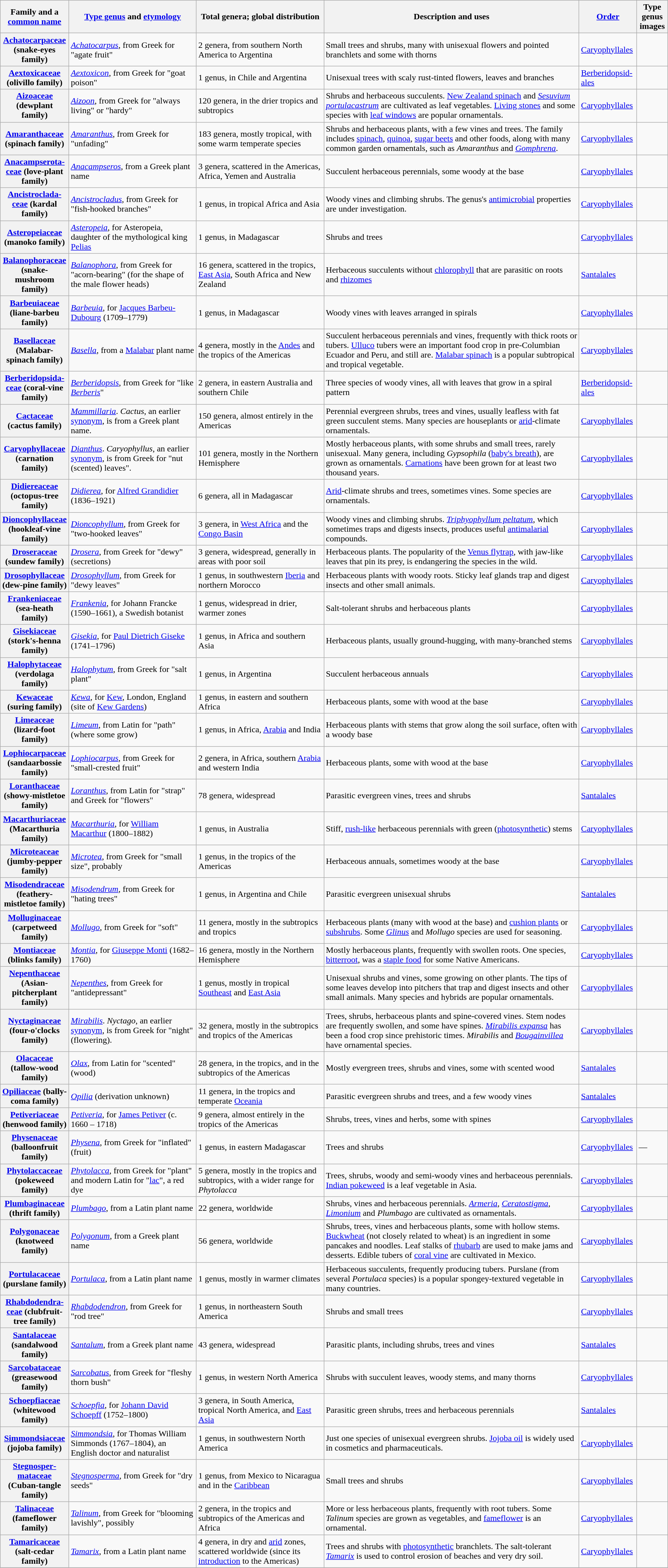<table class="sortable wikitable plainrowheaders">
<tr>
<th scope="col" width="1%">Family and a <a href='#'>common name</a></th>
<th scope="col" width="15%"><a href='#'>Type genus</a> and <a href='#'>etymology</a></th>
<th scope="col" width="15%">Total genera; global distribution</th>
<th scope="col" class=unsortable width="30%" style="min-width:160px;">Description and uses</th>
<th scope="col" width="1%"><a href='#'>Order</a></th>
<th scope="col" width="1%">Type genus images</th>
</tr>
<tr>
<th scope="row"><a href='#'>Achatocarpa­ceae</a> (snake-eyes family)</th>
<td><em><a href='#'>Achatocarpus</a></em>, from Greek for "agate fruit"</td>
<td>2 genera, from southern North America to Argentina</td>
<td>Small trees and shrubs, many with unisexual flowers and pointed branchlets and some with thorns</td>
<td><a href='#'>Caryophyllales</a></td>
<td></td>
</tr>
<tr>
<th scope="row"><a href='#'>Aextoxicaceae</a> (olivillo family)</th>
<td><em><a href='#'>Aextoxicon</a></em>, from Greek for "goat poison"</td>
<td>1 genus, in Chile and Argentina</td>
<td>Unisexual trees with scaly rust-tinted flowers, leaves and branches</td>
<td><a href='#'>Berberidopsid­ales</a></td>
<td></td>
</tr>
<tr>
<th scope="row"><a href='#'>Aizoaceae</a> (dewplant family)</th>
<td><em><a href='#'>Aizoon</a></em>, from Greek for "always living" or "hardy"</td>
<td>120 genera, in the drier tropics and subtropics</td>
<td>Shrubs and herbaceous succulents. <a href='#'>New Zealand spinach</a> and <em><a href='#'>Sesuvium portulacastrum</a></em> are cultivated as leaf vegetables. <a href='#'>Living stones</a> and some species with <a href='#'>leaf windows</a> are popular ornamentals.</td>
<td><a href='#'>Caryophyllales</a></td>
<td></td>
</tr>
<tr>
<th scope="row"><a href='#'>Amaranthaceae</a> (spinach family)</th>
<td><em><a href='#'>Amaranthus</a></em>, from Greek for "unfading"</td>
<td>183 genera, mostly tropical, with some warm temperate species</td>
<td>Shrubs and herbaceous plants, with a few vines and trees. The family includes <a href='#'>spinach</a>, <a href='#'>quinoa</a>, <a href='#'>sugar beets</a> and other foods, along with many common garden ornamentals, such as <em>Amaranthus</em> and <em><a href='#'>Gomphrena</a></em>.</td>
<td><a href='#'>Caryophyllales</a></td>
<td></td>
</tr>
<tr>
<th scope="row"><a href='#'>Anacampserota­ceae</a> (love-plant family)</th>
<td><em><a href='#'>Anacampseros</a></em>, from a Greek plant name</td>
<td>3 genera, scattered in the Americas, Africa, Yemen and Australia</td>
<td>Succulent herbaceous perennials, some woody at the base</td>
<td><a href='#'>Caryophyllales</a></td>
<td></td>
</tr>
<tr>
<th scope="row"><a href='#'>Ancistroclada­ceae</a> (kardal family)</th>
<td><em><a href='#'>Ancistrocladus</a></em>, from Greek for "fish-hooked branches"</td>
<td>1 genus, in tropical Africa and Asia</td>
<td>Woody vines and climbing shrubs. The genus's <a href='#'>antimicrobial</a> properties are under investigation.</td>
<td><a href='#'>Caryophyllales</a></td>
<td></td>
</tr>
<tr>
<th scope="row"><a href='#'>Asteropeiaceae</a> (manoko family)</th>
<td><em><a href='#'>Asteropeia</a></em>, for Asteropeia, daughter of the mythological king <a href='#'>Pelias</a></td>
<td>1 genus, in Madagascar</td>
<td>Shrubs and trees</td>
<td><a href='#'>Caryophyllales</a></td>
<td></td>
</tr>
<tr>
<th scope="row"><a href='#'>Balanophora­ceae</a> (snake-mushroom family)</th>
<td><em><a href='#'>Balanophora</a></em>, from Greek for "acorn-bearing" (for the shape of the male flower heads)</td>
<td>16 genera, scattered in the tropics, <a href='#'>East Asia</a>, South Africa and New Zealand</td>
<td>Herbaceous succulents without <a href='#'>chlorophyll</a> that are parasitic on roots and <a href='#'>rhizomes</a></td>
<td><a href='#'>Santalales</a></td>
<td></td>
</tr>
<tr>
<th scope="row"><a href='#'>Barbeuiaceae</a> (liane-barbeu family)</th>
<td><em><a href='#'>Barbeuia</a></em>, for <a href='#'>Jacques Barbeu-Dubourg</a> (1709–1779)</td>
<td>1 genus, in Madagascar</td>
<td>Woody vines with leaves arranged in spirals</td>
<td><a href='#'>Caryophyllales</a></td>
<td></td>
</tr>
<tr>
<th scope="row"><a href='#'>Basellaceae</a> (Malabar-spinach family)</th>
<td><em><a href='#'>Basella</a></em>, from a <a href='#'>Malabar</a> plant name</td>
<td>4 genera, mostly in the <a href='#'>Andes</a> and the tropics of the Americas</td>
<td>Succulent herbaceous perennials and vines, frequently with thick roots or tubers. <a href='#'>Ulluco</a> tubers were an important food crop in pre-Columbian Ecuador and Peru, and still are. <a href='#'>Malabar spinach</a> is a popular subtropical and tropical vegetable.</td>
<td><a href='#'>Caryophyllales</a></td>
<td></td>
</tr>
<tr>
<th scope="row"><a href='#'>Berberidopsida­ceae</a> (coral-vine family)</th>
<td><em><a href='#'>Berberidopsis</a></em>, from Greek for "like <em><a href='#'>Berberis</a></em>"</td>
<td>2 genera, in eastern Australia and southern Chile</td>
<td>Three species of woody vines, all with leaves that grow in a spiral pattern</td>
<td><a href='#'>Berberidopsid­ales</a></td>
<td></td>
</tr>
<tr>
<th scope="row"><a href='#'>Cactaceae</a> (cactus family)</th>
<td><em><a href='#'>Mammillaria</a></em>. <em>Cactus</em>, an earlier <a href='#'>synonym</a>, is from a Greek plant name.</td>
<td>150 genera, almost entirely in the Americas</td>
<td>Perennial evergreen shrubs, trees and vines, usually leafless with fat green succulent stems. Many species are houseplants or <a href='#'>arid</a>-climate ornamentals.</td>
<td><a href='#'>Caryophyllales</a></td>
<td></td>
</tr>
<tr>
<th scope="row"><a href='#'>Caryophyllaceae</a> (carnation family)</th>
<td><em><a href='#'>Dianthus</a></em>. <em>Caryophyllus</em>, an earlier <a href='#'>synonym</a>, is from Greek for "nut (scented) leaves".</td>
<td>101 genera, mostly in the Northern Hemisphere</td>
<td>Mostly herbaceous plants, with some shrubs and small trees, rarely unisexual. Many genera, including <em>Gypsophila</em> (<a href='#'>baby's breath</a>), are grown as ornamentals. <a href='#'>Carnations</a> have been grown for at least two thousand years.</td>
<td><a href='#'>Caryophyllales</a></td>
<td></td>
</tr>
<tr>
<th scope="row"><a href='#'>Didiereaceae</a> (octopus-tree family)</th>
<td><em><a href='#'>Didierea</a></em>, for <a href='#'>Alfred Grandidier</a> (1836–1921)</td>
<td>6 genera, all in Madagascar</td>
<td><a href='#'>Arid</a>-climate shrubs and trees, sometimes vines. Some species are ornamentals.</td>
<td><a href='#'>Caryophyllales</a></td>
<td></td>
</tr>
<tr>
<th scope="row"><a href='#'>Dioncophylla­ceae</a> (hookleaf-vine family)</th>
<td><em><a href='#'>Dioncophyllum</a></em>, from Greek for "two-hooked leaves"</td>
<td>3 genera, in <a href='#'>West Africa</a> and the <a href='#'>Congo Basin</a></td>
<td>Woody vines and climbing shrubs. <em><a href='#'>Triphyophyllum peltatum</a></em>, which sometimes traps and digests insects, produces useful <a href='#'>antimalarial</a> compounds.</td>
<td><a href='#'>Caryophyllales</a></td>
<td></td>
</tr>
<tr>
<th scope="row"><a href='#'>Droseraceae</a> (sundew family)</th>
<td><em><a href='#'>Drosera</a></em>, from Greek for "dewy" (secretions)</td>
<td>3 genera, widespread, generally in areas with poor soil</td>
<td>Herbaceous plants. The popularity of the <a href='#'>Venus flytrap</a>, with jaw-like leaves that pin its prey, is endangering the species in the wild.</td>
<td><a href='#'>Caryophyllales</a></td>
<td></td>
</tr>
<tr>
<th scope="row"><a href='#'>Drosophyllaceae</a> (dew-pine family)</th>
<td><em><a href='#'>Drosophyllum</a></em>, from Greek for "dewy leaves"</td>
<td>1 genus, in southwestern <a href='#'>Iberia</a> and northern Morocco</td>
<td>Herbaceous plants with woody roots. Sticky leaf glands trap and digest insects and other small animals.</td>
<td><a href='#'>Caryophyllales</a></td>
<td></td>
</tr>
<tr>
<th scope="row"><a href='#'>Frankeniaceae</a> (sea-heath family)</th>
<td><em><a href='#'>Frankenia</a></em>, for Johann Francke (1590–1661), a Swedish botanist</td>
<td>1 genus, widespread in drier, warmer zones</td>
<td>Salt-tolerant shrubs and herbaceous plants</td>
<td><a href='#'>Caryophyllales</a></td>
<td></td>
</tr>
<tr>
<th scope="row"><a href='#'>Gisekiaceae</a> (stork's-henna family)</th>
<td><em><a href='#'>Gisekia</a></em>, for <a href='#'>Paul Dietrich Giseke</a> (1741–1796)</td>
<td>1 genus, in Africa and southern Asia</td>
<td>Herbaceous plants, usually ground-hugging, with many-branched stems</td>
<td><a href='#'>Caryophyllales</a></td>
<td></td>
</tr>
<tr>
<th scope="row"><a href='#'>Halophytaceae</a> (verdolaga family)</th>
<td><em><a href='#'>Halophytum</a></em>, from Greek for "salt plant"</td>
<td>1 genus, in Argentina</td>
<td>Succulent herbaceous annuals</td>
<td><a href='#'>Caryophyllales</a></td>
<td></td>
</tr>
<tr>
<th scope="row"><a href='#'>Kewaceae</a> (suring family)</th>
<td><em><a href='#'>Kewa</a></em>, for <a href='#'>Kew</a>, London, England (site of <a href='#'>Kew Gardens</a>)</td>
<td>1 genus, in eastern and southern Africa</td>
<td>Herbaceous plants, some with wood at the base</td>
<td><a href='#'>Caryophyllales</a></td>
<td></td>
</tr>
<tr>
<th scope="row"><a href='#'>Limeaceae</a> (lizard-foot family)</th>
<td><em><a href='#'>Limeum</a></em>, from Latin for "path" (where some grow)</td>
<td>1 genus, in Africa, <a href='#'>Arabia</a> and India</td>
<td>Herbaceous plants with stems that grow along the soil surface, often with a woody base</td>
<td><a href='#'>Caryophyllales</a></td>
<td></td>
</tr>
<tr>
<th scope="row"><a href='#'>Lophiocarpa­ceae</a> (sandaarbossie family)</th>
<td><em><a href='#'>Lophiocarpus</a></em>, from Greek for "small-crested fruit"</td>
<td>2 genera, in Africa, southern <a href='#'>Arabia</a> and western India</td>
<td>Herbaceous plants, some with wood at the base</td>
<td><a href='#'>Caryophyllales</a></td>
<td></td>
</tr>
<tr>
<th scope="row"><a href='#'>Loranthaceae</a> (showy-mistletoe family)</th>
<td><em><a href='#'>Loranthus</a></em>, from Latin for "strap" and Greek for "flowers"</td>
<td>78 genera, widespread</td>
<td>Parasitic evergreen vines, trees and shrubs</td>
<td><a href='#'>Santalales</a></td>
<td></td>
</tr>
<tr>
<th scope="row"><a href='#'>Macarthuriaceae</a> (Macarthuria family)</th>
<td><em><a href='#'>Macarthuria</a></em>, for <a href='#'>William Macarthur</a> (1800–1882)</td>
<td>1 genus, in Australia</td>
<td>Stiff, <a href='#'>rush-like</a> herbaceous perennials with green (<a href='#'>photosynthetic</a>) stems</td>
<td><a href='#'>Caryophyllales</a></td>
<td></td>
</tr>
<tr>
<th scope="row"><a href='#'>Microteaceae</a> (jumby-pepper family)</th>
<td><em><a href='#'>Microtea</a></em>, from Greek for "small size", probably</td>
<td>1 genus, in the tropics of the Americas</td>
<td>Herbaceous annuals, sometimes woody at the base</td>
<td><a href='#'>Caryophyllales</a></td>
<td></td>
</tr>
<tr>
<th scope="row"><a href='#'>Misodendraceae</a> (feathery-mistletoe family)</th>
<td><em><a href='#'>Misodendrum</a></em>, from Greek for "hating trees"</td>
<td>1 genus, in Argentina and Chile</td>
<td>Parasitic evergreen unisexual shrubs</td>
<td><a href='#'>Santalales</a></td>
<td></td>
</tr>
<tr>
<th scope="row"><a href='#'>Molluginaceae</a> (carpetweed family)</th>
<td><em><a href='#'>Mollugo</a></em>, from Greek for "soft"</td>
<td>11 genera, mostly in the subtropics and tropics</td>
<td>Herbaceous plants (many with wood at the base) and <a href='#'>cushion plants</a> or <a href='#'>subshrubs</a>. Some <em><a href='#'>Glinus</a></em> and <em>Mollugo</em> species are used for seasoning.</td>
<td><a href='#'>Caryophyllales</a></td>
<td></td>
</tr>
<tr>
<th scope="row"><a href='#'>Montiaceae</a> (blinks family)</th>
<td><em><a href='#'>Montia</a></em>, for <a href='#'>Giuseppe Monti</a> (1682–1760)</td>
<td>16 genera, mostly in the Northern Hemisphere</td>
<td>Mostly herbaceous plants, frequently with swollen roots. One species, <a href='#'>bitterroot</a>, was a <a href='#'>staple food</a> for some Native Americans.</td>
<td><a href='#'>Caryophyllales</a></td>
<td></td>
</tr>
<tr>
<th scope="row"><a href='#'>Nepenthaceae</a> (Asian-pitcherplant family)</th>
<td><em><a href='#'>Nepenthes</a></em>, from Greek for "antidepressant"</td>
<td>1 genus, mostly in tropical <a href='#'>Southeast</a> and <a href='#'>East Asia</a></td>
<td>Unisexual shrubs and vines, some growing on other plants. The tips of some leaves develop into pitchers that trap and digest insects and other small animals. Many species and hybrids are popular ornamentals.</td>
<td><a href='#'>Caryophyllales</a></td>
<td></td>
</tr>
<tr>
<th scope="row"><a href='#'>Nyctaginaceae</a> (four-o'clocks family)</th>
<td><em><a href='#'>Mirabilis</a></em>. <em>Nyctago</em>, an earlier <a href='#'>synonym</a>, is from Greek for "night" (flowering).</td>
<td>32 genera, mostly in the subtropics and tropics of the Americas</td>
<td>Trees, shrubs, herbaceous plants and spine-covered vines. Stem nodes are frequently swollen, and some have spines. <em><a href='#'>Mirabilis expansa</a></em> has been a food crop since prehistoric times. <em>Mirabilis</em> and <em><a href='#'>Bougainvillea</a></em> have ornamental species.</td>
<td><a href='#'>Caryophyllales</a></td>
<td></td>
</tr>
<tr>
<th scope="row"><a href='#'>Olacaceae</a> (tallow-wood family)</th>
<td><em><a href='#'>Olax</a></em>, from Latin for "scented" (wood)</td>
<td>28 genera, in the tropics, and in the subtropics of the Americas</td>
<td>Mostly evergreen trees, shrubs and vines, some with scented wood</td>
<td><a href='#'>Santalales</a></td>
<td></td>
</tr>
<tr>
<th scope="row"><a href='#'>Opiliaceae</a> (bally-coma family)</th>
<td><em><a href='#'>Opilia</a></em> (derivation unknown)</td>
<td>11 genera, in the tropics and temperate <a href='#'>Oceania</a></td>
<td>Parasitic evergreen shrubs and trees, and a few woody vines</td>
<td><a href='#'>Santalales</a></td>
<td></td>
</tr>
<tr>
<th scope="row"><a href='#'>Petiveriaceae</a> (henwood family)</th>
<td><em><a href='#'>Petiveria</a></em>, for <a href='#'>James Petiver</a> (c. 1660 – 1718)</td>
<td>9 genera, almost entirely in the tropics of the Americas</td>
<td>Shrubs, trees, vines and herbs, some with spines</td>
<td><a href='#'>Caryophyllales</a></td>
<td></td>
</tr>
<tr>
<th scope="row"><a href='#'>Physenaceae</a> (balloonfruit family)</th>
<td><em><a href='#'>Physena</a></em>, from Greek for "inflated" (fruit)</td>
<td>1 genus, in eastern Madagascar</td>
<td>Trees and shrubs</td>
<td><a href='#'>Caryophyllales</a></td>
<td><div>—</div></td>
</tr>
<tr>
<th scope="row"><a href='#'>Phytolaccaceae</a> (pokeweed family)</th>
<td><em><a href='#'>Phytolacca</a></em>, from Greek for "plant" and modern Latin for "<a href='#'>lac</a>", a red dye</td>
<td>5 genera, mostly in the tropics and subtropics, with a wider range for <em>Phytolacca</em></td>
<td>Trees, shrubs, woody and semi-woody vines and herbaceous perennials. <a href='#'>Indian pokeweed</a> is a leaf vegetable in Asia.</td>
<td><a href='#'>Caryophyllales</a></td>
<td></td>
</tr>
<tr>
<th scope="row"><a href='#'>Plumbaginaceae</a> (thrift family)</th>
<td><em><a href='#'>Plumbago</a></em>, from a Latin plant name</td>
<td>22 genera, worldwide</td>
<td>Shrubs, vines and herbaceous perennials. <em><a href='#'>Armeria</a></em>, <em><a href='#'>Ceratostigma</a></em>, <em><a href='#'>Limonium</a></em> and <em>Plumbago</em> are cultivated as ornamentals.</td>
<td><a href='#'>Caryophyllales</a></td>
<td></td>
</tr>
<tr>
<th scope="row"><a href='#'>Polygonaceae</a> (knotweed family)</th>
<td><em><a href='#'>Polygonum</a></em>, from a Greek plant name</td>
<td>56 genera, worldwide</td>
<td>Shrubs, trees, vines and herbaceous plants, some with hollow stems. <a href='#'>Buckwheat</a> (not closely related to wheat) is an ingredient in some pancakes and noodles. Leaf stalks of <a href='#'>rhubarb</a> are used to make jams and desserts. Edible tubers of <a href='#'>coral vine</a> are cultivated in Mexico.</td>
<td><a href='#'>Caryophyllales</a></td>
<td></td>
</tr>
<tr>
<th scope="row"><a href='#'>Portulacaceae</a> (purslane family)</th>
<td><em><a href='#'>Portulaca</a></em>, from a Latin plant name</td>
<td>1 genus, mostly in warmer climates</td>
<td>Herbaceous succulents, frequently producing tubers. Purslane (from several <em>Portulaca</em> species) is a popular spongey-textured vegetable in many countries.</td>
<td><a href='#'>Caryophyllales</a></td>
<td></td>
</tr>
<tr>
<th scope="row"><a href='#'>Rhabdodendra­ceae</a> (clubfruit-tree family)</th>
<td><em><a href='#'>Rhabdodendron</a></em>, from Greek for "rod tree"</td>
<td>1 genus, in northeastern South America</td>
<td>Shrubs and small trees</td>
<td><a href='#'>Caryophyllales</a></td>
<td></td>
</tr>
<tr>
<th scope="row"><a href='#'>Santalaceae</a> (sandalwood family)</th>
<td><em><a href='#'>Santalum</a></em>, from a Greek plant name</td>
<td>43 genera, widespread</td>
<td>Parasitic plants, including shrubs, trees and vines</td>
<td><a href='#'>Santalales</a></td>
<td></td>
</tr>
<tr>
<th scope="row"><a href='#'>Sarcobataceae</a> (greasewood family)</th>
<td><em><a href='#'>Sarcobatus</a></em>, from Greek for "fleshy thorn bush"</td>
<td>1 genus, in western North America</td>
<td>Shrubs with succulent leaves, woody stems, and many thorns</td>
<td><a href='#'>Caryophyllales</a></td>
<td></td>
</tr>
<tr>
<th scope="row"><a href='#'>Schoepfiaceae</a> (whitewood family)</th>
<td><em><a href='#'>Schoepfia</a></em>, for <a href='#'>Johann David Schoepff</a> (1752–1800)</td>
<td>3 genera, in South America, tropical North America, and <a href='#'>East Asia</a></td>
<td>Parasitic green shrubs, trees and herbaceous perennials</td>
<td><a href='#'>Santalales</a></td>
<td></td>
</tr>
<tr>
<th scope="row"><a href='#'>Simmondsia­ceae</a> (jojoba family)</th>
<td><em><a href='#'>Simmondsia</a></em>, for Thomas William Simmonds (1767–1804), an English doctor and naturalist</td>
<td>1 genus, in southwestern North America</td>
<td>Just one species of unisexual evergreen shrubs. <a href='#'>Jojoba oil</a> is widely used in cosmetics and pharmaceuticals.</td>
<td><a href='#'>Caryophyllales</a></td>
<td></td>
</tr>
<tr>
<th scope="row"><a href='#'>Stegnosper­mataceae</a> (Cuban-tangle family)</th>
<td><em><a href='#'>Stegnosperma</a></em>, from Greek for "dry seeds"</td>
<td>1 genus, from Mexico to Nicaragua and in the <a href='#'>Caribbean</a></td>
<td>Small trees and shrubs</td>
<td><a href='#'>Caryophyllales</a></td>
<td></td>
</tr>
<tr>
<th scope="row"><a href='#'>Talinaceae</a> (fameflower family)</th>
<td><em><a href='#'>Talinum</a></em>, from Greek for "blooming lavishly", possibly</td>
<td>2 genera, in the tropics and subtropics of the Americas and Africa</td>
<td>More or less herbaceous plants, frequently with root tubers. Some <em>Talinum</em> species are grown as vegetables, and <a href='#'>fameflower</a> is an ornamental.</td>
<td><a href='#'>Caryophyllales</a></td>
<td></td>
</tr>
<tr>
<th scope="row"><a href='#'>Tamaricaceae</a> (salt-cedar family)</th>
<td><em><a href='#'>Tamarix</a></em>, from a Latin plant name</td>
<td>4 genera, in dry and <a href='#'>arid</a> zones, scattered worldwide (since its <a href='#'>introduction</a> to the Americas)</td>
<td>Trees and shrubs with <a href='#'>photosynthetic</a> branchlets. The salt-tolerant <em><a href='#'>Tamarix</a></em> is used to control erosion of beaches and very dry soil.</td>
<td><a href='#'>Caryophyllales</a></td>
<td></td>
</tr>
<tr>
</tr>
</table>
